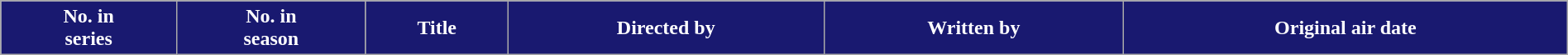<table class="wikitable plainrowheaders" style="width:100%">
<tr style="color:white">
<th style="background:#191970">No. in<br>series</th>
<th style="background:#191970">No. in<br>season</th>
<th style="background:#191970">Title</th>
<th style="background:#191970">Directed by</th>
<th style="background:#191970">Written by</th>
<th style="background:#191970">Original air date<br>

</th>
</tr>
</table>
